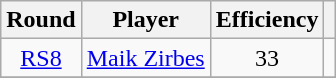<table class="wikitable sortable" style="text-align: center;">
<tr>
<th align="center">Round</th>
<th align="center">Player</th>
<th align="center">Efficiency</th>
<th></th>
</tr>
<tr>
<td><a href='#'>RS8</a></td>
<td align="left"> <a href='#'>Maik Zirbes</a></td>
<td>33</td>
<td></td>
</tr>
<tr>
</tr>
</table>
